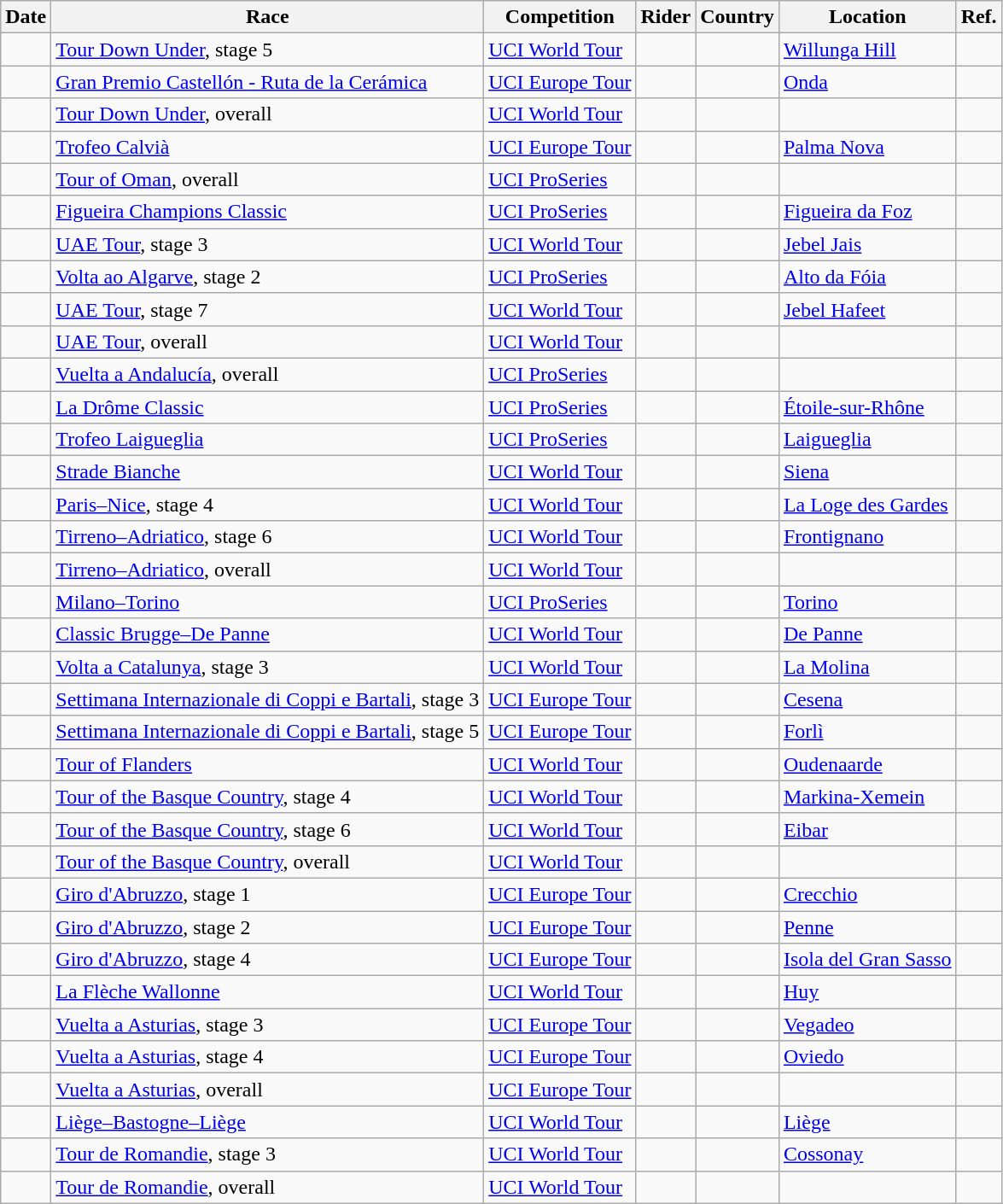<table class="wikitable sortable">
<tr>
<th>Date</th>
<th>Race</th>
<th>Competition</th>
<th>Rider</th>
<th>Country</th>
<th>Location</th>
<th class="unsortable">Ref.</th>
</tr>
<tr>
<td></td>
<td><a href='#'>Tour Down Under</a>, stage 5</td>
<td><a href='#'>UCI World Tour</a></td>
<td></td>
<td></td>
<td><a href='#'>Willunga Hill</a></td>
<td align="center"></td>
</tr>
<tr>
<td></td>
<td><a href='#'>Gran Premio Castellón - Ruta de la Cerámica</a></td>
<td><a href='#'>UCI Europe Tour</a></td>
<td></td>
<td></td>
<td><a href='#'>Onda</a></td>
<td align="center"></td>
</tr>
<tr>
<td></td>
<td><a href='#'>Tour Down Under</a>, overall</td>
<td><a href='#'>UCI World Tour</a></td>
<td></td>
<td></td>
<td></td>
<td align="center"></td>
</tr>
<tr>
<td></td>
<td><a href='#'>Trofeo Calvià</a></td>
<td><a href='#'>UCI Europe Tour</a></td>
<td></td>
<td></td>
<td><a href='#'>Palma Nova</a></td>
<td align="center"></td>
</tr>
<tr>
<td></td>
<td><a href='#'>Tour of Oman</a>, overall</td>
<td><a href='#'>UCI ProSeries</a></td>
<td></td>
<td></td>
<td></td>
<td align="center"></td>
</tr>
<tr>
<td></td>
<td><a href='#'>Figueira Champions Classic</a></td>
<td><a href='#'>UCI ProSeries</a></td>
<td></td>
<td></td>
<td><a href='#'>Figueira da Foz</a></td>
<td align="center"></td>
</tr>
<tr>
<td></td>
<td><a href='#'>UAE Tour</a>, stage 3</td>
<td><a href='#'>UCI World Tour</a></td>
<td></td>
<td></td>
<td><a href='#'>Jebel Jais</a></td>
<td align="center"></td>
</tr>
<tr>
<td></td>
<td><a href='#'>Volta ao Algarve</a>, stage 2</td>
<td><a href='#'>UCI ProSeries</a></td>
<td></td>
<td></td>
<td><a href='#'>Alto da Fóia</a></td>
<td align="center"></td>
</tr>
<tr>
<td></td>
<td><a href='#'>UAE Tour</a>, stage 7</td>
<td><a href='#'>UCI World Tour</a></td>
<td></td>
<td></td>
<td><a href='#'>Jebel Hafeet</a></td>
<td align="center"></td>
</tr>
<tr>
<td></td>
<td><a href='#'>UAE Tour</a>, overall</td>
<td><a href='#'>UCI World Tour</a></td>
<td></td>
<td></td>
<td></td>
<td align="center"></td>
</tr>
<tr>
<td></td>
<td><a href='#'>Vuelta a Andalucía</a>, overall</td>
<td><a href='#'>UCI ProSeries</a></td>
<td></td>
<td></td>
<td></td>
<td align="center"></td>
</tr>
<tr>
<td></td>
<td><a href='#'>La Drôme Classic</a></td>
<td><a href='#'>UCI ProSeries</a></td>
<td></td>
<td></td>
<td><a href='#'>Étoile-sur-Rhône</a></td>
<td align="center"></td>
</tr>
<tr>
<td></td>
<td><a href='#'>Trofeo Laigueglia</a></td>
<td><a href='#'>UCI ProSeries</a></td>
<td></td>
<td></td>
<td><a href='#'>Laigueglia</a></td>
<td align="center"></td>
</tr>
<tr>
<td></td>
<td><a href='#'>Strade Bianche</a></td>
<td><a href='#'>UCI World Tour</a></td>
<td></td>
<td></td>
<td><a href='#'>Siena</a></td>
<td align="center"></td>
</tr>
<tr>
<td></td>
<td><a href='#'>Paris–Nice</a>, stage 4</td>
<td><a href='#'>UCI World Tour</a></td>
<td></td>
<td></td>
<td><a href='#'>La Loge des Gardes</a></td>
<td align="center"></td>
</tr>
<tr>
<td></td>
<td><a href='#'>Tirreno–Adriatico</a>, stage 6</td>
<td><a href='#'>UCI World Tour</a></td>
<td></td>
<td></td>
<td><a href='#'>Frontignano</a></td>
<td align="center"></td>
</tr>
<tr>
<td></td>
<td><a href='#'>Tirreno–Adriatico</a>, overall</td>
<td><a href='#'>UCI World Tour</a></td>
<td></td>
<td></td>
<td></td>
<td align="center"></td>
</tr>
<tr>
<td></td>
<td><a href='#'>Milano–Torino</a></td>
<td><a href='#'>UCI ProSeries</a></td>
<td></td>
<td></td>
<td><a href='#'>Torino</a></td>
<td align="center"></td>
</tr>
<tr>
<td></td>
<td><a href='#'>Classic Brugge–De Panne</a></td>
<td><a href='#'>UCI World Tour</a></td>
<td></td>
<td></td>
<td><a href='#'>De Panne</a></td>
<td align="center"></td>
</tr>
<tr>
<td></td>
<td><a href='#'>Volta a Catalunya</a>, stage 3</td>
<td><a href='#'>UCI World Tour</a></td>
<td></td>
<td></td>
<td><a href='#'>La Molina</a></td>
<td align="center"></td>
</tr>
<tr>
<td></td>
<td><a href='#'>Settimana Internazionale di Coppi e Bartali</a>, stage 3</td>
<td><a href='#'>UCI Europe Tour</a></td>
<td></td>
<td></td>
<td><a href='#'>Cesena</a></td>
<td align="center"></td>
</tr>
<tr>
<td></td>
<td><a href='#'>Settimana Internazionale di Coppi e Bartali</a>, stage 5</td>
<td><a href='#'>UCI Europe Tour</a></td>
<td></td>
<td></td>
<td><a href='#'>Forlì</a></td>
<td align="center"></td>
</tr>
<tr>
<td></td>
<td><a href='#'>Tour of Flanders</a></td>
<td><a href='#'>UCI World Tour</a></td>
<td></td>
<td></td>
<td><a href='#'>Oudenaarde</a></td>
<td align="center"></td>
</tr>
<tr>
<td></td>
<td><a href='#'>Tour of the Basque Country</a>, stage 4</td>
<td><a href='#'>UCI World Tour</a></td>
<td></td>
<td></td>
<td><a href='#'>Markina-Xemein</a></td>
<td align="center"></td>
</tr>
<tr>
<td></td>
<td><a href='#'>Tour of the Basque Country</a>, stage 6</td>
<td><a href='#'>UCI World Tour</a></td>
<td></td>
<td></td>
<td><a href='#'>Eibar</a></td>
<td align="center"></td>
</tr>
<tr>
<td></td>
<td><a href='#'>Tour of the Basque Country</a>, overall</td>
<td><a href='#'>UCI World Tour</a></td>
<td></td>
<td></td>
<td></td>
<td align="center"></td>
</tr>
<tr>
<td></td>
<td><a href='#'>Giro d'Abruzzo</a>, stage 1</td>
<td><a href='#'>UCI Europe Tour</a></td>
<td></td>
<td></td>
<td><a href='#'>Crecchio</a></td>
<td align="center"></td>
</tr>
<tr>
<td></td>
<td><a href='#'>Giro d'Abruzzo</a>, stage 2</td>
<td><a href='#'>UCI Europe Tour</a></td>
<td></td>
<td></td>
<td><a href='#'>Penne</a></td>
<td align="center"></td>
</tr>
<tr>
<td></td>
<td><a href='#'>Giro d'Abruzzo</a>, stage 4</td>
<td><a href='#'>UCI Europe Tour</a></td>
<td></td>
<td></td>
<td><a href='#'>Isola del Gran Sasso</a></td>
<td align="center"></td>
</tr>
<tr>
<td></td>
<td><a href='#'>La Flèche Wallonne</a></td>
<td><a href='#'>UCI World Tour</a></td>
<td></td>
<td></td>
<td><a href='#'>Huy</a></td>
<td align="center"></td>
</tr>
<tr>
<td></td>
<td><a href='#'>Vuelta a Asturias</a>, stage 3</td>
<td><a href='#'>UCI Europe Tour</a></td>
<td></td>
<td></td>
<td><a href='#'>Vegadeo</a></td>
<td align="center"></td>
</tr>
<tr>
<td></td>
<td><a href='#'>Vuelta a Asturias</a>, stage 4</td>
<td><a href='#'>UCI Europe Tour</a></td>
<td></td>
<td></td>
<td><a href='#'>Oviedo</a></td>
<td align="center"></td>
</tr>
<tr>
<td></td>
<td><a href='#'>Vuelta a Asturias</a>, overall</td>
<td><a href='#'>UCI Europe Tour</a></td>
<td></td>
<td></td>
<td></td>
<td align="center"></td>
</tr>
<tr>
<td></td>
<td><a href='#'>Liège–Bastogne–Liège</a></td>
<td><a href='#'>UCI World Tour</a></td>
<td></td>
<td></td>
<td><a href='#'>Liège</a></td>
<td align="center"></td>
</tr>
<tr>
<td></td>
<td><a href='#'>Tour de Romandie</a>, stage 3</td>
<td><a href='#'>UCI World Tour</a></td>
<td></td>
<td></td>
<td><a href='#'>Cossonay</a></td>
<td align="center"></td>
</tr>
<tr>
<td></td>
<td><a href='#'>Tour de Romandie</a>, overall</td>
<td><a href='#'>UCI World Tour</a></td>
<td></td>
<td></td>
<td></td>
<td align="center"></td>
</tr>
</table>
